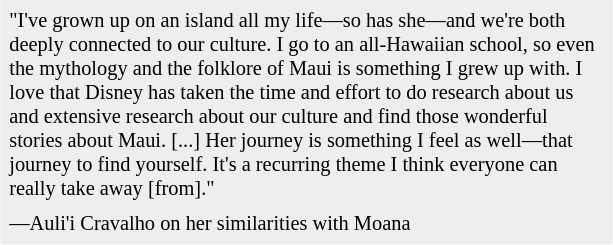<table class="toccolours" style="float:right; margin-left:1em; margin-right:2em; font-size:85%; background:#eee; color:black; width:30em; max-width:40%;" cellspacing="5">
<tr>
<td style="text-align: left;">"I've grown up on an island all my life—so has she—and we're both deeply connected to our culture. I go to an all-Hawaiian school, so even the mythology and the folklore of Maui is something I grew up with. I love that Disney has taken the time and effort to do research about us and extensive research about our culture and find those wonderful stories about Maui. [...] Her journey is something I feel as well—that journey to find yourself. It's a recurring theme I think everyone can really take away [from]."</td>
</tr>
<tr>
<td style="text-align: left;">—Auli'i Cravalho on her similarities with Moana</td>
</tr>
</table>
